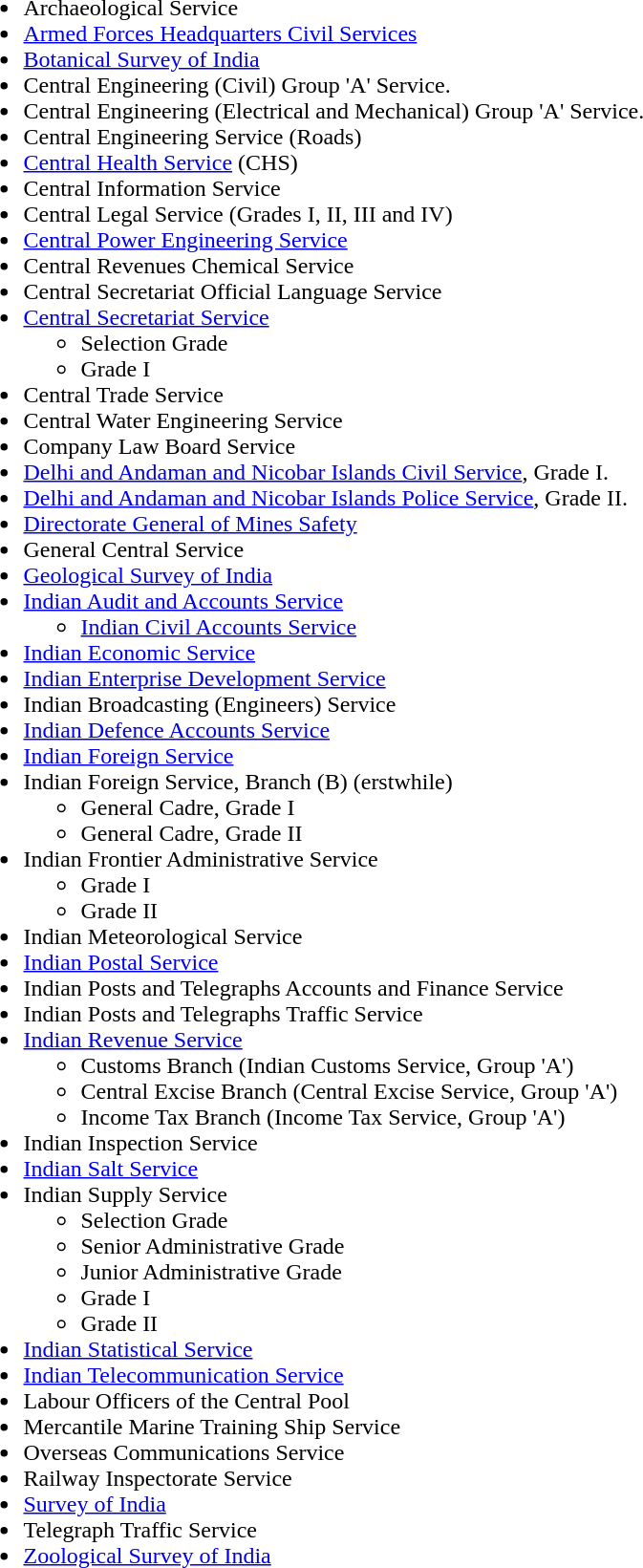<table>
<tr>
<td valign="top"><br><ul><li>Archaeological Service</li><li><a href='#'>Armed Forces Headquarters Civil Services</a></li><li><a href='#'>Botanical Survey of India</a></li><li>Central Engineering (Civil) Group 'A' Service.</li><li>Central Engineering (Electrical and Mechanical) Group 'A' Service.</li><li>Central Engineering Service (Roads)</li><li><a href='#'>Central Health Service</a> (CHS)</li><li>Central Information Service</li><li>Central Legal Service (Grades I, II, III and IV)</li><li><a href='#'>Central Power Engineering Service</a></li><li>Central Revenues Chemical Service</li><li>Central Secretariat Official Language Service</li><li><a href='#'>Central Secretariat Service</a><ul><li>Selection Grade</li><li>Grade I</li></ul></li><li>Central Trade Service</li><li>Central Water Engineering Service</li><li>Company Law Board Service</li><li><a href='#'>Delhi and Andaman and Nicobar Islands Civil Service</a>, Grade I.</li><li><a href='#'>Delhi and Andaman and Nicobar Islands Police Service</a>, Grade II.</li><li><a href='#'>Directorate General of Mines Safety</a></li><li>General Central Service</li><li><a href='#'>Geological Survey of India</a></li><li><a href='#'>Indian Audit and Accounts Service</a><ul><li><a href='#'>Indian Civil Accounts Service</a></li></ul></li><li><a href='#'>Indian Economic Service</a></li><li><a href='#'>Indian Enterprise Development Service</a></li><li>Indian Broadcasting (Engineers) Service</li><li><a href='#'>Indian Defence Accounts Service</a></li><li><a href='#'>Indian Foreign Service</a></li><li>Indian Foreign Service, Branch (B) (erstwhile)<ul><li>General Cadre, Grade I</li><li>General Cadre, Grade II</li></ul></li><li>Indian Frontier Administrative Service<ul><li>Grade I</li><li>Grade II</li></ul></li><li>Indian Meteorological Service</li><li><a href='#'>Indian Postal Service</a></li><li>Indian Posts and Telegraphs Accounts and Finance Service</li><li>Indian Posts and Telegraphs Traffic Service</li><li><a href='#'>Indian Revenue Service</a><ul><li>Customs Branch (Indian Customs Service, Group 'A')</li><li>Central Excise Branch (Central Excise Service, Group 'A')</li><li>Income Tax Branch (Income Tax Service, Group 'A')</li></ul></li><li>Indian Inspection Service</li><li><a href='#'>Indian Salt Service</a></li><li>Indian Supply Service<ul><li>Selection Grade</li><li>Senior Administrative Grade</li><li>Junior Administrative Grade</li><li>Grade I</li><li>Grade II</li></ul></li><li><a href='#'>Indian Statistical Service</a></li><li><a href='#'>Indian Telecommunication Service</a></li><li>Labour Officers of the Central Pool</li><li>Mercantile Marine Training Ship Service</li><li>Overseas Communications Service</li><li>Railway Inspectorate Service</li><li><a href='#'>Survey of India</a></li><li>Telegraph Traffic Service</li><li><a href='#'>Zoological Survey of India</a></li></ul></td>
</tr>
</table>
